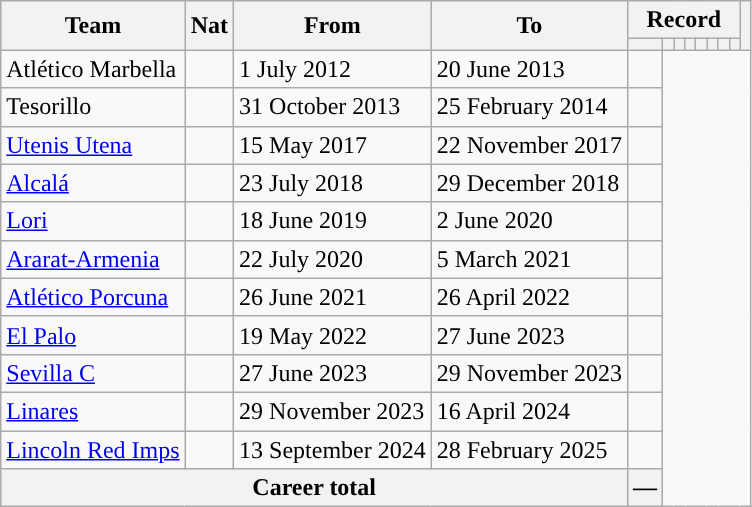<table class="wikitable" style="text-align: center">
<tr>
<th rowspan="2">Team</th>
<th rowspan="2">Nat</th>
<th rowspan="2">From</th>
<th rowspan="2">To</th>
<th colspan="8">Record</th>
<th rowspan=2></th>
</tr>
<tr>
<th></th>
<th></th>
<th></th>
<th></th>
<th></th>
<th></th>
<th></th>
<th></th>
</tr>
<tr>
<td align="left">Atlético Marbella</td>
<td></td>
<td align=left>1 July 2012</td>
<td align=left>20 June 2013<br></td>
<td></td>
</tr>
<tr>
<td align="left">Tesorillo</td>
<td></td>
<td align=left>31 October 2013</td>
<td align=left>25 February 2014<br></td>
<td></td>
</tr>
<tr>
<td align="left"><a href='#'>Utenis Utena</a></td>
<td></td>
<td align=left>15 May 2017</td>
<td align=left>22 November 2017<br></td>
<td></td>
</tr>
<tr>
<td align="left"><a href='#'>Alcalá</a></td>
<td></td>
<td align=left>23 July 2018</td>
<td align=left>29 December 2018<br></td>
<td></td>
</tr>
<tr>
<td align="left"><a href='#'>Lori</a></td>
<td></td>
<td align=left>18 June 2019</td>
<td align=left>2 June 2020<br></td>
<td></td>
</tr>
<tr>
<td align="left"><a href='#'>Ararat-Armenia</a></td>
<td></td>
<td align=left>22 July 2020</td>
<td align=left>5 March 2021<br></td>
<td></td>
</tr>
<tr>
<td align="left"><a href='#'>Atlético Porcuna</a></td>
<td></td>
<td align=left>26 June 2021</td>
<td align=left>26 April 2022<br></td>
<td></td>
</tr>
<tr>
<td align="left"><a href='#'>El Palo</a></td>
<td></td>
<td align=left>19 May 2022</td>
<td align=left>27 June 2023<br></td>
<td></td>
</tr>
<tr>
<td align="left"><a href='#'>Sevilla C</a></td>
<td></td>
<td align=left>27 June 2023</td>
<td align=left>29 November 2023<br></td>
<td></td>
</tr>
<tr>
<td align="left"><a href='#'>Linares</a></td>
<td></td>
<td align=left>29 November 2023</td>
<td align=left>16 April 2024<br></td>
<td></td>
</tr>
<tr>
<td align="left"><a href='#'>Lincoln Red Imps</a></td>
<td></td>
<td align=left>13 September 2024</td>
<td align=left>28 February 2025<br></td>
<td></td>
</tr>
<tr>
<th colspan=4>Career total<br></th>
<th>—</th>
</tr>
</table>
